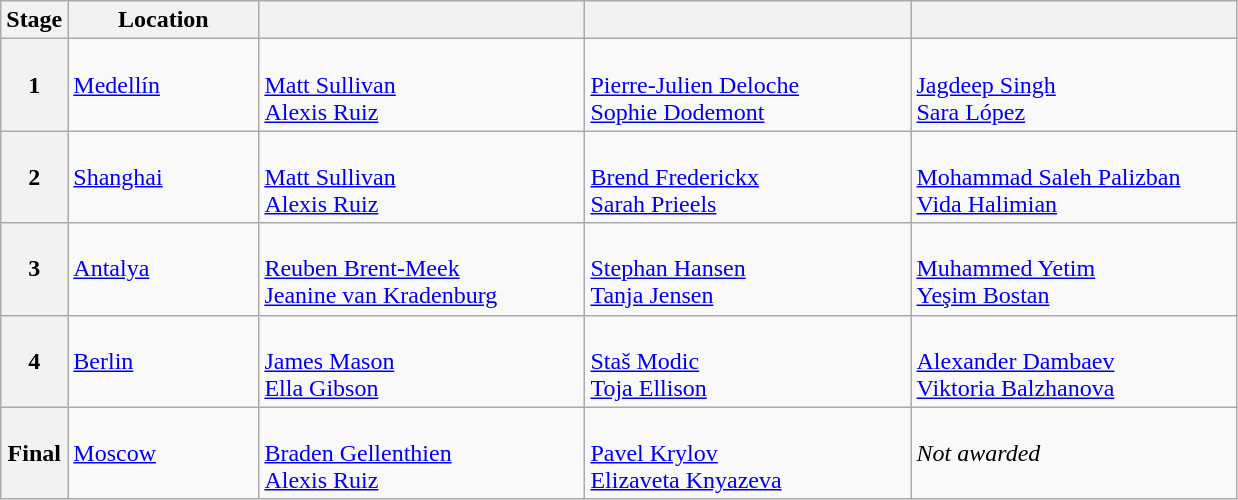<table class="wikitable">
<tr>
<th>Stage</th>
<th width=120>Location</th>
<th width=210></th>
<th width=210></th>
<th width=210></th>
</tr>
<tr>
<th>1</th>
<td> <a href='#'>Medellín</a></td>
<td> <br> <a href='#'>Matt Sullivan</a> <br> <a href='#'>Alexis Ruiz</a></td>
<td> <br> <a href='#'>Pierre-Julien Deloche</a> <br> <a href='#'>Sophie Dodemont</a></td>
<td> <br> <a href='#'>Jagdeep Singh</a> <br> <a href='#'>Sara López</a></td>
</tr>
<tr>
<th>2</th>
<td> <a href='#'>Shanghai</a></td>
<td> <br> <a href='#'>Matt Sullivan</a> <br> <a href='#'>Alexis Ruiz</a></td>
<td> <br> <a href='#'>Brend Frederickx</a> <br> <a href='#'>Sarah Prieels</a></td>
<td> <br> <a href='#'>Mohammad Saleh Palizban</a> <br> <a href='#'>Vida Halimian</a></td>
</tr>
<tr>
<th>3</th>
<td> <a href='#'>Antalya</a></td>
<td> <br> <a href='#'>Reuben Brent-Meek</a> <br> <a href='#'>Jeanine van Kradenburg</a></td>
<td> <br> <a href='#'>Stephan Hansen</a> <br> <a href='#'>Tanja Jensen</a></td>
<td> <br> <a href='#'>Muhammed Yetim</a> <br> <a href='#'>Yeşim Bostan</a></td>
</tr>
<tr>
<th>4</th>
<td> <a href='#'>Berlin</a></td>
<td> <br> <a href='#'>James Mason</a> <br> <a href='#'>Ella Gibson</a></td>
<td> <br> <a href='#'>Staš Modic</a> <br> <a href='#'>Toja Ellison</a></td>
<td> <br> <a href='#'>Alexander Dambaev</a> <br> <a href='#'>Viktoria Balzhanova</a></td>
</tr>
<tr>
<th>Final</th>
<td> <a href='#'>Moscow</a></td>
<td> <br> <a href='#'>Braden Gellenthien</a> <br> <a href='#'>Alexis Ruiz</a></td>
<td> <br> <a href='#'>Pavel Krylov</a> <br> <a href='#'>Elizaveta Knyazeva</a></td>
<td><em>Not awarded</em></td>
</tr>
</table>
